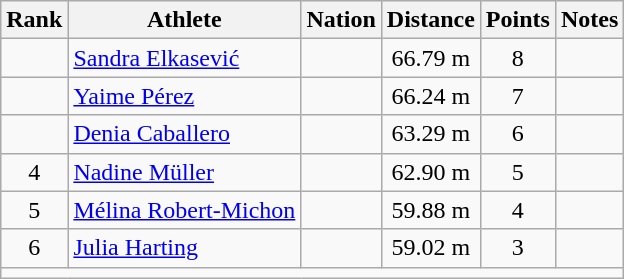<table class="wikitable sortable" style="text-align:center;">
<tr>
<th scope="col" style="width: 10px;">Rank</th>
<th scope="col">Athlete</th>
<th scope="col">Nation</th>
<th scope="col">Distance</th>
<th scope="col">Points</th>
<th scope="col">Notes</th>
</tr>
<tr>
<td></td>
<td align=left><a href='#'>Sandra Elkasević</a></td>
<td align=left></td>
<td>66.79 m</td>
<td>8</td>
<td></td>
</tr>
<tr>
<td></td>
<td align=left><a href='#'>Yaime Pérez</a></td>
<td align=left></td>
<td>66.24 m</td>
<td>7</td>
<td></td>
</tr>
<tr>
<td></td>
<td align=left><a href='#'>Denia Caballero</a></td>
<td align=left></td>
<td>63.29 m</td>
<td>6</td>
<td></td>
</tr>
<tr>
<td>4</td>
<td align=left><a href='#'>Nadine Müller</a></td>
<td align=left></td>
<td>62.90 m</td>
<td>5</td>
<td></td>
</tr>
<tr>
<td>5</td>
<td align=left><a href='#'>Mélina Robert-Michon</a></td>
<td align=left></td>
<td>59.88 m</td>
<td>4</td>
<td></td>
</tr>
<tr>
<td>6</td>
<td align=left><a href='#'>Julia Harting</a></td>
<td align=left></td>
<td>59.02 m</td>
<td>3</td>
<td></td>
</tr>
<tr class="sortbottom">
<td colspan="6"></td>
</tr>
</table>
